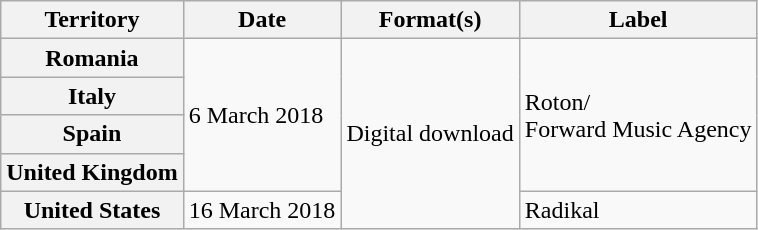<table class="wikitable plainrowheaders sortable">
<tr>
<th scope="col">Territory</th>
<th scope="col">Date</th>
<th scope="col">Format(s)</th>
<th scope="col">Label</th>
</tr>
<tr>
<th scope="row">Romania</th>
<td rowspan="4">6 March 2018</td>
<td rowspan="5">Digital download</td>
<td rowspan="4">Roton/<br>Forward Music Agency</td>
</tr>
<tr>
<th scope="row">Italy</th>
</tr>
<tr>
<th scope="row">Spain</th>
</tr>
<tr>
<th scope="row">United Kingdom</th>
</tr>
<tr>
<th scope="row">United States</th>
<td>16 March 2018</td>
<td>Radikal</td>
</tr>
</table>
